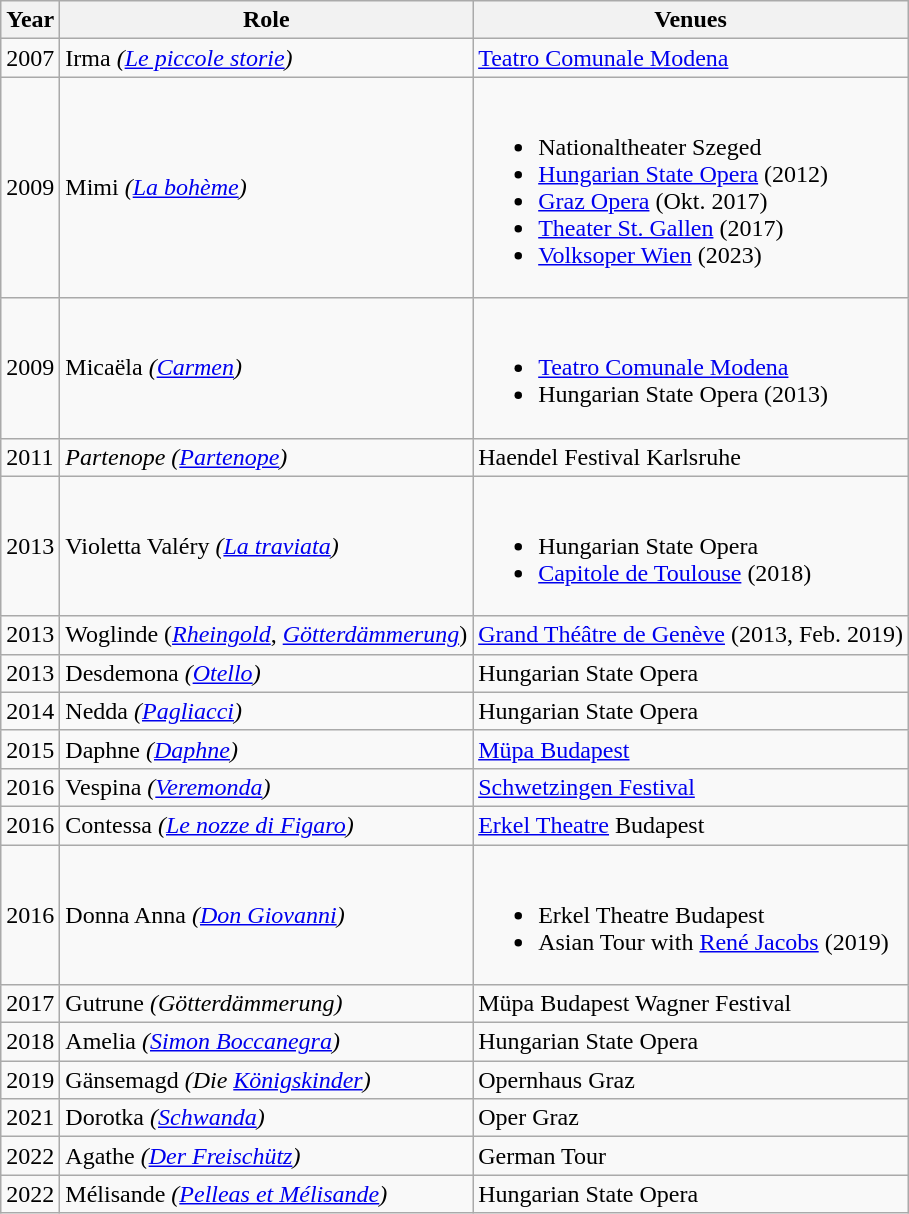<table class="wikitable sortable">
<tr>
<th>Year</th>
<th>Role</th>
<th>Venues</th>
</tr>
<tr>
<td>2007</td>
<td>Irma <em>(<a href='#'>Le piccole storie</a>)</em></td>
<td><a href='#'>Teatro Comunale Modena</a></td>
</tr>
<tr>
<td>2009</td>
<td>Mimi  <em>(<a href='#'>La bohème</a>)</em></td>
<td><br><ul><li>Nationaltheater Szeged</li><li><a href='#'>Hungarian State Opera</a> (2012)</li><li><a href='#'>Graz Opera</a> (Okt. 2017)</li><li><a href='#'>Theater St. Gallen</a> (2017)</li><li><a href='#'>Volksoper Wien</a> (2023)</li></ul></td>
</tr>
<tr>
<td>2009</td>
<td>Micaëla <em>(<a href='#'>Carmen</a>)</em></td>
<td><br><ul><li><a href='#'>Teatro Comunale Modena</a></li><li>Hungarian State Opera (2013)</li></ul></td>
</tr>
<tr>
<td>2011</td>
<td><em>Partenope (<a href='#'>Partenope</a>)</em></td>
<td>Haendel Festival Karlsruhe</td>
</tr>
<tr>
<td>2013</td>
<td>Violetta Valéry <em>(<a href='#'>La traviata</a>)</em></td>
<td><br><ul><li>Hungarian State Opera</li><li><a href='#'>Capitole de Toulouse</a> (2018)</li></ul></td>
</tr>
<tr>
<td>2013</td>
<td>Woglinde (<em><a href='#'>Rheingold</a></em>, <em><a href='#'>Götterdämmerung</a></em>)</td>
<td><a href='#'>Grand Théâtre de Genève</a> (2013, Feb. 2019)</td>
</tr>
<tr>
<td>2013</td>
<td>Desdemona <em>(<a href='#'>Otello</a>)</em></td>
<td>Hungarian State Opera</td>
</tr>
<tr>
<td>2014</td>
<td>Nedda <em>(<a href='#'>Pagliacci</a>)</em></td>
<td>Hungarian State Opera</td>
</tr>
<tr>
<td>2015</td>
<td>Daphne <em>(<a href='#'>Daphne</a>)</em></td>
<td><a href='#'>Müpa Budapest</a></td>
</tr>
<tr>
<td>2016</td>
<td>Vespina <em>(<a href='#'>Veremonda</a>)</em></td>
<td><a href='#'>Schwetzingen Festival</a></td>
</tr>
<tr>
<td>2016</td>
<td>Contessa <em>(<a href='#'>Le nozze di Figaro</a>)</em></td>
<td><a href='#'>Erkel Theatre</a> Budapest</td>
</tr>
<tr>
<td>2016</td>
<td>Donna Anna <em>(<a href='#'>Don Giovanni</a>)</em></td>
<td><br><ul><li>Erkel Theatre Budapest</li><li>Asian Tour with <a href='#'>René Jacobs</a> (2019)</li></ul></td>
</tr>
<tr>
<td>2017</td>
<td>Gutrune <em>(Götterdämmerung)</em></td>
<td>Müpa Budapest Wagner Festival</td>
</tr>
<tr>
<td>2018</td>
<td>Amelia <em>(<a href='#'>Simon Boccanegra</a>)</em></td>
<td>Hungarian State Opera</td>
</tr>
<tr>
<td>2019</td>
<td>Gänsemagd <em>(Die <a href='#'>Königskinder</a>)</em></td>
<td>Opernhaus Graz</td>
</tr>
<tr>
<td>2021</td>
<td>Dorotka <em>(<a href='#'>Schwanda</a>)</em></td>
<td>Oper Graz</td>
</tr>
<tr>
<td>2022</td>
<td>Agathe <em>(<a href='#'>Der Freischütz</a>)</em></td>
<td>German Tour</td>
</tr>
<tr>
<td>2022</td>
<td>Mélisande <em>(<a href='#'>Pelleas et Mélisande</a>)</em></td>
<td>Hungarian State Opera</td>
</tr>
</table>
